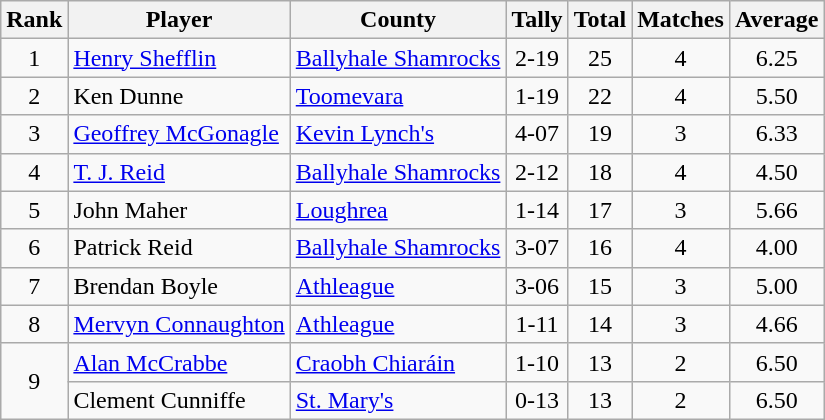<table class="wikitable">
<tr>
<th>Rank</th>
<th>Player</th>
<th>County</th>
<th>Tally</th>
<th>Total</th>
<th>Matches</th>
<th>Average</th>
</tr>
<tr>
<td rowspan=1 align=center>1</td>
<td><a href='#'>Henry Shefflin</a></td>
<td><a href='#'>Ballyhale Shamrocks</a></td>
<td align=center>2-19</td>
<td align=center>25</td>
<td align=center>4</td>
<td align=center>6.25</td>
</tr>
<tr>
<td rowspan=1 align=center>2</td>
<td>Ken Dunne</td>
<td><a href='#'>Toomevara</a></td>
<td align=center>1-19</td>
<td align=center>22</td>
<td align=center>4</td>
<td align=center>5.50</td>
</tr>
<tr>
<td rowspan=1 align=center>3</td>
<td><a href='#'>Geoffrey McGonagle</a></td>
<td><a href='#'>Kevin Lynch's</a></td>
<td align=center>4-07</td>
<td align=center>19</td>
<td align=center>3</td>
<td align=center>6.33</td>
</tr>
<tr>
<td rowspan=1 align=center>4</td>
<td><a href='#'>T. J. Reid</a></td>
<td><a href='#'>Ballyhale Shamrocks</a></td>
<td align=center>2-12</td>
<td align=center>18</td>
<td align=center>4</td>
<td align=center>4.50</td>
</tr>
<tr>
<td rowspan=1 align=center>5</td>
<td>John Maher</td>
<td><a href='#'>Loughrea</a></td>
<td align=center>1-14</td>
<td align=center>17</td>
<td align=center>3</td>
<td align=center>5.66</td>
</tr>
<tr>
<td rowspan=1 align=center>6</td>
<td>Patrick Reid</td>
<td><a href='#'>Ballyhale Shamrocks</a></td>
<td align=center>3-07</td>
<td align=center>16</td>
<td align=center>4</td>
<td align=center>4.00</td>
</tr>
<tr>
<td rowspan=1 align=center>7</td>
<td>Brendan Boyle</td>
<td><a href='#'>Athleague</a></td>
<td align=center>3-06</td>
<td align=center>15</td>
<td align=center>3</td>
<td align=center>5.00</td>
</tr>
<tr>
<td rowspan=1 align=center>8</td>
<td><a href='#'>Mervyn Connaughton</a></td>
<td><a href='#'>Athleague</a></td>
<td align=center>1-11</td>
<td align=center>14</td>
<td align=center>3</td>
<td align=center>4.66</td>
</tr>
<tr>
<td rowspan=2 align=center>9</td>
<td><a href='#'>Alan McCrabbe</a></td>
<td><a href='#'>Craobh Chiaráin</a></td>
<td align=center>1-10</td>
<td align=center>13</td>
<td align=center>2</td>
<td align=center>6.50</td>
</tr>
<tr>
<td>Clement Cunniffe</td>
<td><a href='#'>St. Mary's</a></td>
<td align=center>0-13</td>
<td align=center>13</td>
<td align=center>2</td>
<td align=center>6.50</td>
</tr>
</table>
